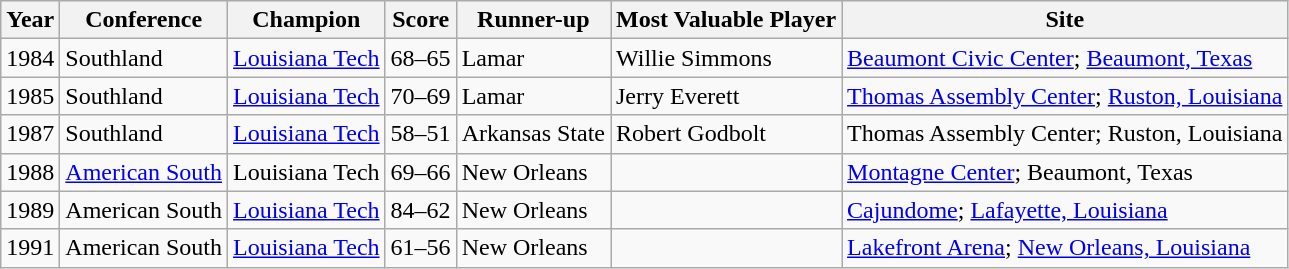<table class="wikitable">
<tr bgcolor="#eefef">
<th>Year</th>
<th>Conference</th>
<th>Champion</th>
<th>Score</th>
<th>Runner-up</th>
<th>Most Valuable Player</th>
<th>Site</th>
</tr>
<tr>
<td>1984</td>
<td>Southland</td>
<td><a href='#'>Louisiana Tech</a></td>
<td>68–65</td>
<td>Lamar</td>
<td>Willie Simmons</td>
<td><a href='#'>Beaumont Civic Center</a>; <a href='#'>Beaumont, Texas</a></td>
</tr>
<tr>
<td>1985</td>
<td>Southland</td>
<td><a href='#'>Louisiana Tech</a></td>
<td>70–69</td>
<td>Lamar</td>
<td>Jerry Everett</td>
<td><a href='#'>Thomas Assembly Center</a>; <a href='#'>Ruston, Louisiana</a></td>
</tr>
<tr>
<td>1987</td>
<td>Southland</td>
<td><a href='#'>Louisiana Tech</a></td>
<td>58–51</td>
<td>Arkansas State</td>
<td>Robert Godbolt</td>
<td>Thomas Assembly Center; Ruston, Louisiana</td>
</tr>
<tr>
<td>1988</td>
<td><a href='#'>American South</a></td>
<td>Louisiana Tech</td>
<td>69–66</td>
<td>New Orleans</td>
<td></td>
<td><a href='#'>Montagne Center</a>; Beaumont, Texas</td>
</tr>
<tr>
<td>1989</td>
<td>American South</td>
<td><a href='#'>Louisiana Tech</a></td>
<td>84–62</td>
<td>New Orleans</td>
<td></td>
<td><a href='#'>Cajundome</a>; <a href='#'>Lafayette, Louisiana</a></td>
</tr>
<tr>
<td>1991</td>
<td>American South</td>
<td><a href='#'>Louisiana Tech</a></td>
<td>61–56</td>
<td>New Orleans</td>
<td></td>
<td><a href='#'>Lakefront Arena</a>; <a href='#'>New Orleans, Louisiana</a></td>
</tr>
</table>
